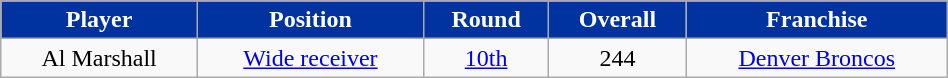<table class="wikitable" width="50%">
<tr align="center"  style="background:#0033A0;color:white;"   >
<td><strong>Player</strong></td>
<td><strong>Position</strong></td>
<td><strong>Round</strong></td>
<td><strong>Overall</strong></td>
<td><strong>Franchise</strong></td>
</tr>
<tr align="center" bgcolor="">
<td>Al Marshall</td>
<td><a href='#'>Wide receiver</a></td>
<td><a href='#'>10th</a></td>
<td>244</td>
<td><a href='#'>Denver Broncos</a></td>
</tr>
</table>
